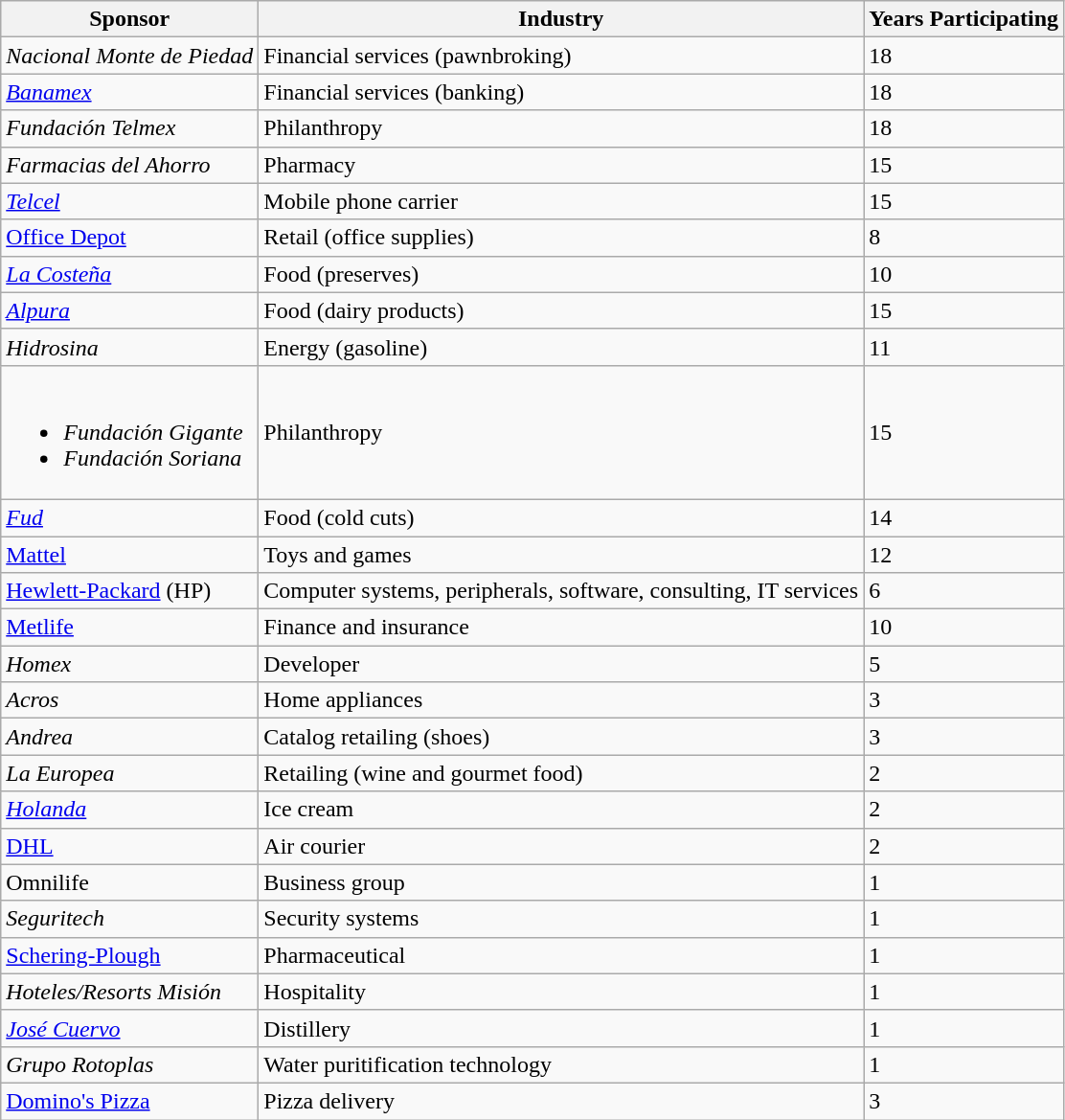<table class="wikitable">
<tr>
<th>Sponsor</th>
<th>Industry</th>
<th>Years Participating</th>
</tr>
<tr>
<td><em>Nacional Monte de Piedad</em></td>
<td>Financial services (pawnbroking)</td>
<td>18</td>
</tr>
<tr>
<td><em><a href='#'>Banamex</a></em></td>
<td>Financial services (banking)</td>
<td>18</td>
</tr>
<tr>
<td><em>Fundación Telmex</em></td>
<td>Philanthropy</td>
<td>18</td>
</tr>
<tr>
<td><em>Farmacias del Ahorro</em></td>
<td>Pharmacy</td>
<td>15</td>
</tr>
<tr>
<td><em><a href='#'>Telcel</a></em></td>
<td>Mobile phone carrier</td>
<td>15</td>
</tr>
<tr>
<td><a href='#'>Office Depot</a></td>
<td>Retail (office supplies)</td>
<td>8</td>
</tr>
<tr>
<td><em><a href='#'>La Costeña</a></em></td>
<td>Food (preserves)</td>
<td>10</td>
</tr>
<tr>
<td><em><a href='#'>Alpura</a></em></td>
<td>Food (dairy products)</td>
<td>15</td>
</tr>
<tr>
<td><em>Hidrosina</em></td>
<td>Energy (gasoline)</td>
<td>11</td>
</tr>
<tr>
<td><br><ul><li><em>Fundación Gigante</em></li><li><em>Fundación Soriana</em></li></ul></td>
<td>Philanthropy</td>
<td>15</td>
</tr>
<tr>
<td><em><a href='#'>Fud</a></em></td>
<td>Food (cold cuts)</td>
<td>14</td>
</tr>
<tr>
<td><a href='#'>Mattel</a></td>
<td>Toys and games</td>
<td>12</td>
</tr>
<tr>
<td><a href='#'>Hewlett-Packard</a> (HP)</td>
<td>Computer systems, peripherals, software, consulting, IT services</td>
<td>6</td>
</tr>
<tr>
<td><a href='#'>Metlife</a></td>
<td>Finance and insurance</td>
<td>10</td>
</tr>
<tr>
<td><em>Homex</em></td>
<td>Developer</td>
<td>5</td>
</tr>
<tr>
<td><em>Acros</em></td>
<td>Home appliances</td>
<td>3</td>
</tr>
<tr>
<td><em>Andrea</em></td>
<td>Catalog retailing (shoes)</td>
<td>3</td>
</tr>
<tr>
<td><em>La Europea</em></td>
<td>Retailing (wine and gourmet food)</td>
<td>2</td>
</tr>
<tr>
<td><em><a href='#'>Holanda</a></em></td>
<td>Ice cream</td>
<td>2</td>
</tr>
<tr>
<td><a href='#'>DHL</a></td>
<td>Air courier</td>
<td>2</td>
</tr>
<tr>
<td>Omnilife</td>
<td>Business group</td>
<td>1</td>
</tr>
<tr>
<td><em>Seguritech</em></td>
<td>Security systems</td>
<td>1</td>
</tr>
<tr>
<td><a href='#'>Schering-Plough</a></td>
<td>Pharmaceutical</td>
<td>1</td>
</tr>
<tr>
<td><em>Hoteles/Resorts Misión</em></td>
<td>Hospitality</td>
<td>1</td>
</tr>
<tr>
<td><em><a href='#'>José Cuervo</a></em></td>
<td>Distillery</td>
<td>1</td>
</tr>
<tr>
<td><em>Grupo Rotoplas</em></td>
<td>Water puritification technology</td>
<td>1</td>
</tr>
<tr>
<td><a href='#'>Domino's Pizza</a></td>
<td>Pizza delivery</td>
<td>3</td>
</tr>
</table>
